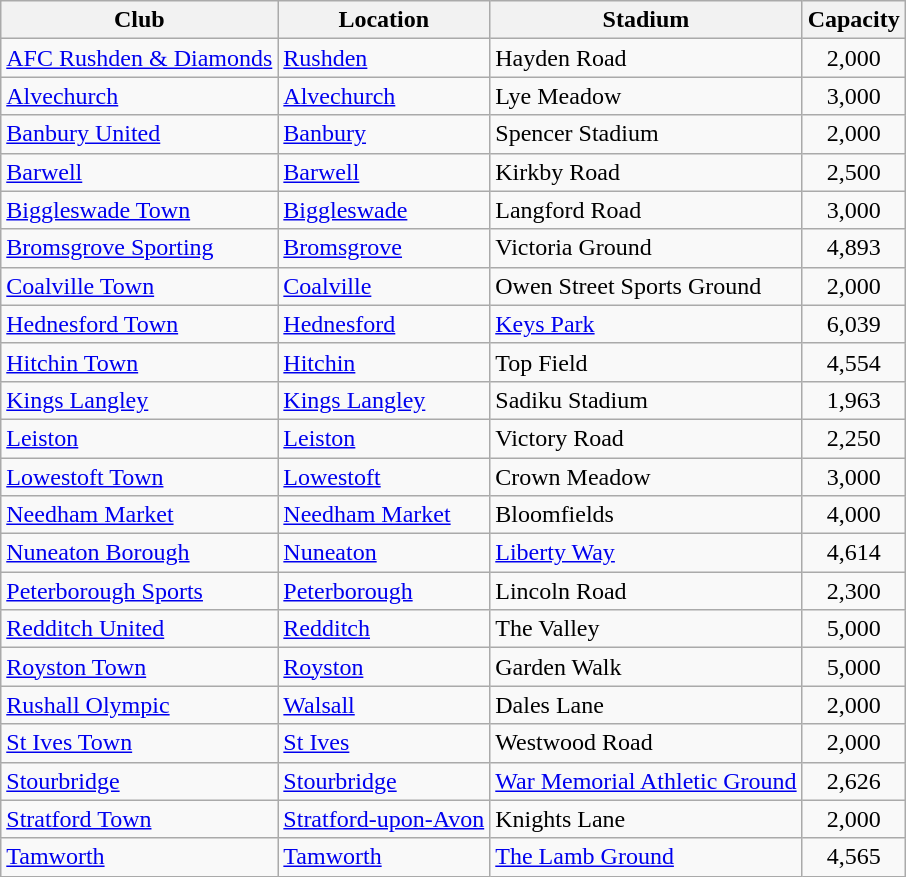<table class="wikitable sortable">
<tr>
<th>Club</th>
<th>Location</th>
<th>Stadium</th>
<th>Capacity</th>
</tr>
<tr>
<td><a href='#'>AFC Rushden & Diamonds</a></td>
<td><a href='#'>Rushden</a></td>
<td>Hayden Road</td>
<td align="center">2,000</td>
</tr>
<tr>
<td><a href='#'>Alvechurch</a></td>
<td><a href='#'>Alvechurch</a></td>
<td>Lye Meadow</td>
<td align="center">3,000</td>
</tr>
<tr>
<td><a href='#'>Banbury United</a></td>
<td><a href='#'>Banbury</a></td>
<td>Spencer Stadium</td>
<td align="center">2,000</td>
</tr>
<tr>
<td><a href='#'>Barwell</a></td>
<td><a href='#'>Barwell</a></td>
<td>Kirkby Road</td>
<td align="center">2,500</td>
</tr>
<tr>
<td><a href='#'>Biggleswade Town</a></td>
<td><a href='#'>Biggleswade</a></td>
<td>Langford Road</td>
<td align="center">3,000</td>
</tr>
<tr>
<td><a href='#'>Bromsgrove Sporting</a></td>
<td><a href='#'>Bromsgrove</a></td>
<td>Victoria Ground</td>
<td align="center">4,893</td>
</tr>
<tr>
<td><a href='#'>Coalville Town</a></td>
<td><a href='#'>Coalville</a></td>
<td>Owen Street Sports Ground</td>
<td align="center">2,000</td>
</tr>
<tr>
<td><a href='#'>Hednesford Town</a></td>
<td><a href='#'>Hednesford</a></td>
<td><a href='#'>Keys Park</a></td>
<td align=center>6,039</td>
</tr>
<tr>
<td><a href='#'>Hitchin Town</a></td>
<td><a href='#'>Hitchin</a></td>
<td>Top Field</td>
<td align="center">4,554</td>
</tr>
<tr>
<td><a href='#'>Kings Langley</a></td>
<td><a href='#'>Kings Langley</a></td>
<td>Sadiku Stadium</td>
<td align=center>1,963</td>
</tr>
<tr>
<td><a href='#'>Leiston</a></td>
<td><a href='#'>Leiston</a></td>
<td>Victory Road</td>
<td align="center">2,250</td>
</tr>
<tr>
<td><a href='#'>Lowestoft Town</a></td>
<td><a href='#'>Lowestoft</a></td>
<td>Crown Meadow</td>
<td align="center">3,000</td>
</tr>
<tr>
<td><a href='#'>Needham Market</a></td>
<td><a href='#'>Needham Market</a></td>
<td>Bloomfields</td>
<td align="center">4,000</td>
</tr>
<tr>
<td><a href='#'>Nuneaton Borough</a></td>
<td><a href='#'>Nuneaton</a></td>
<td><a href='#'>Liberty Way</a></td>
<td align="center">4,614</td>
</tr>
<tr>
<td><a href='#'>Peterborough Sports</a></td>
<td><a href='#'>Peterborough</a></td>
<td>Lincoln Road</td>
<td align="center">2,300</td>
</tr>
<tr>
<td><a href='#'>Redditch United</a></td>
<td><a href='#'>Redditch</a></td>
<td>The Valley</td>
<td align="center">5,000</td>
</tr>
<tr>
<td><a href='#'>Royston Town</a></td>
<td><a href='#'>Royston</a></td>
<td>Garden Walk</td>
<td align="center">5,000</td>
</tr>
<tr>
<td><a href='#'>Rushall Olympic</a></td>
<td><a href='#'>Walsall</a> </td>
<td>Dales Lane</td>
<td align="center">2,000</td>
</tr>
<tr>
<td><a href='#'>St Ives Town</a></td>
<td><a href='#'>St Ives</a></td>
<td>Westwood Road</td>
<td align="center">2,000</td>
</tr>
<tr>
<td><a href='#'>Stourbridge</a></td>
<td><a href='#'>Stourbridge</a></td>
<td><a href='#'>War Memorial Athletic Ground</a></td>
<td align="center">2,626</td>
</tr>
<tr>
<td><a href='#'>Stratford Town</a></td>
<td><a href='#'>Stratford-upon-Avon</a></td>
<td>Knights Lane</td>
<td align="center">2,000</td>
</tr>
<tr>
<td><a href='#'>Tamworth</a></td>
<td><a href='#'>Tamworth</a></td>
<td><a href='#'>The Lamb Ground</a></td>
<td align="center">4,565</td>
</tr>
</table>
